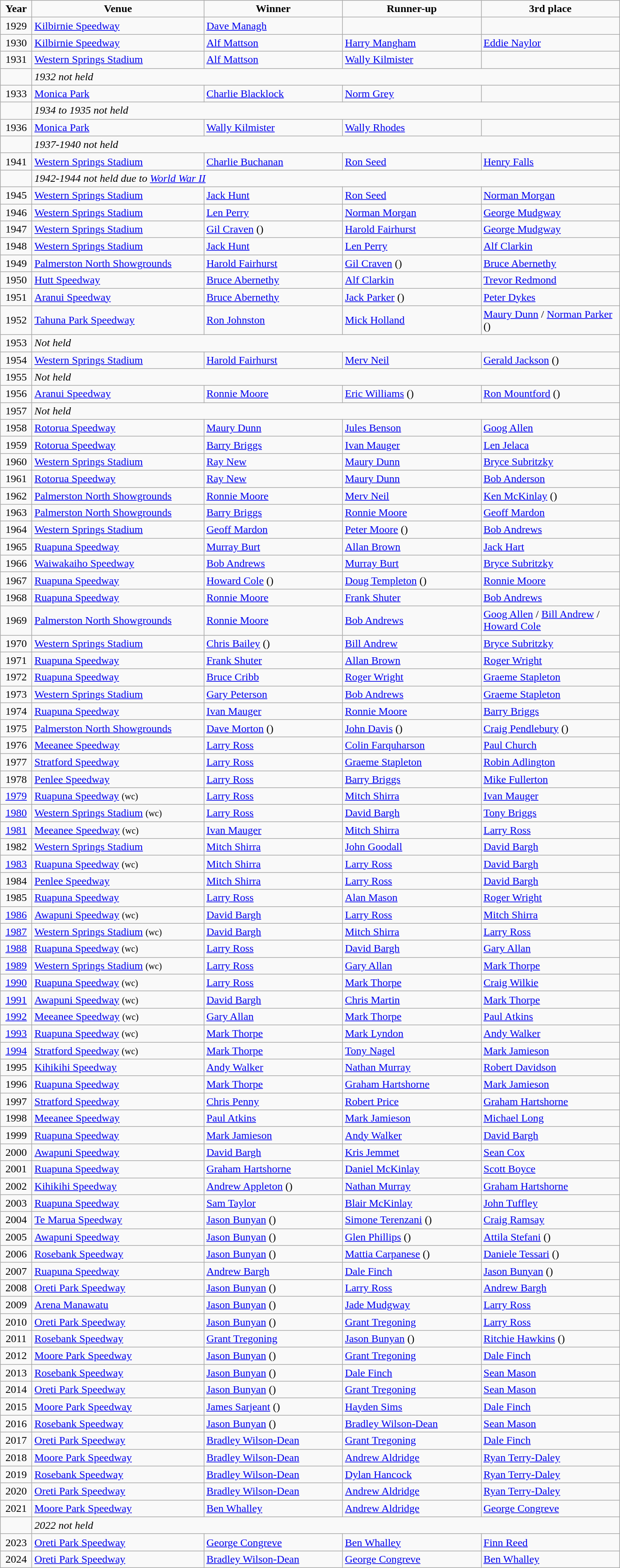<table class="wikitable">
<tr align=center>
<td width=40px  ><strong>Year</strong></td>
<td width=250px ><strong>Venue</strong></td>
<td width=200px ><strong>Winner</strong></td>
<td width=200px ><strong>Runner-up</strong></td>
<td width=200px ><strong>3rd place</strong></td>
</tr>
<tr>
<td align=center>1929</td>
<td><a href='#'>Kilbirnie Speedway</a></td>
<td><a href='#'>Dave Managh</a></td>
<td></td>
<td></td>
</tr>
<tr>
<td align=center>1930</td>
<td><a href='#'>Kilbirnie Speedway</a></td>
<td><a href='#'>Alf Mattson</a></td>
<td><a href='#'>Harry Mangham</a></td>
<td><a href='#'>Eddie Naylor</a></td>
</tr>
<tr>
<td align=center>1931</td>
<td><a href='#'>Western Springs Stadium</a></td>
<td><a href='#'>Alf Mattson</a></td>
<td><a href='#'>Wally Kilmister</a></td>
<td></td>
</tr>
<tr>
<td align=center></td>
<td colspan=4><em>1932 not held</em></td>
</tr>
<tr>
<td align=center>1933</td>
<td><a href='#'>Monica Park</a></td>
<td><a href='#'>Charlie Blacklock</a></td>
<td><a href='#'>Norm Grey</a></td>
<td></td>
</tr>
<tr>
<td align=center></td>
<td colspan=4><em>1934 to 1935 not held</em></td>
</tr>
<tr>
<td align=center>1936</td>
<td><a href='#'>Monica Park</a></td>
<td><a href='#'>Wally Kilmister</a></td>
<td><a href='#'>Wally Rhodes</a></td>
<td></td>
</tr>
<tr>
<td align=center></td>
<td colspan=4><em>1937-1940 not held</em></td>
</tr>
<tr>
<td align=center>1941</td>
<td><a href='#'>Western Springs Stadium</a></td>
<td><a href='#'>Charlie Buchanan</a></td>
<td><a href='#'>Ron Seed</a></td>
<td><a href='#'>Henry Falls</a></td>
</tr>
<tr>
<td align=center></td>
<td colspan=4><em>1942-1944 not held due to <a href='#'>World War II</a></em></td>
</tr>
<tr>
<td align=center>1945</td>
<td><a href='#'>Western Springs Stadium</a></td>
<td><a href='#'>Jack Hunt</a></td>
<td><a href='#'>Ron Seed</a></td>
<td><a href='#'>Norman Morgan</a></td>
</tr>
<tr>
<td align=center>1946</td>
<td><a href='#'>Western Springs Stadium</a></td>
<td><a href='#'>Len Perry</a></td>
<td><a href='#'>Norman Morgan</a></td>
<td><a href='#'>George Mudgway</a></td>
</tr>
<tr>
<td align=center>1947</td>
<td><a href='#'>Western Springs Stadium</a></td>
<td><a href='#'>Gil Craven</a> ()</td>
<td><a href='#'>Harold Fairhurst</a></td>
<td><a href='#'>George Mudgway</a></td>
</tr>
<tr>
<td align=center>1948</td>
<td><a href='#'>Western Springs Stadium</a></td>
<td><a href='#'>Jack Hunt</a></td>
<td><a href='#'>Len Perry</a></td>
<td><a href='#'>Alf Clarkin</a></td>
</tr>
<tr>
<td align=center>1949</td>
<td><a href='#'>Palmerston North Showgrounds</a></td>
<td><a href='#'>Harold Fairhurst</a></td>
<td><a href='#'>Gil Craven</a> ()</td>
<td><a href='#'>Bruce Abernethy</a></td>
</tr>
<tr>
<td align=center>1950</td>
<td><a href='#'>Hutt Speedway</a></td>
<td><a href='#'>Bruce Abernethy</a></td>
<td><a href='#'>Alf Clarkin</a></td>
<td><a href='#'>Trevor Redmond</a></td>
</tr>
<tr>
<td align=center>1951</td>
<td><a href='#'>Aranui Speedway</a></td>
<td><a href='#'>Bruce Abernethy</a></td>
<td><a href='#'>Jack Parker</a> ()</td>
<td><a href='#'>Peter Dykes</a></td>
</tr>
<tr>
<td align=center>1952</td>
<td><a href='#'>Tahuna Park Speedway</a></td>
<td><a href='#'>Ron Johnston</a></td>
<td><a href='#'>Mick Holland</a></td>
<td><a href='#'>Maury Dunn</a> / <a href='#'>Norman Parker</a> ()</td>
</tr>
<tr>
<td align=center>1953</td>
<td colspan=4><em>Not held</em></td>
</tr>
<tr>
<td align=center>1954</td>
<td><a href='#'>Western Springs Stadium</a></td>
<td><a href='#'>Harold Fairhurst</a></td>
<td><a href='#'>Merv Neil</a></td>
<td><a href='#'>Gerald Jackson</a> ()</td>
</tr>
<tr>
<td align=center>1955</td>
<td colspan=4><em>Not held</em></td>
</tr>
<tr>
<td align=center>1956</td>
<td><a href='#'>Aranui Speedway</a></td>
<td><a href='#'>Ronnie Moore</a></td>
<td><a href='#'>Eric Williams</a> ()</td>
<td><a href='#'>Ron Mountford</a> ()</td>
</tr>
<tr>
<td align=center>1957</td>
<td colspan=4><em>Not held</em></td>
</tr>
<tr>
<td align=center>1958</td>
<td><a href='#'>Rotorua Speedway</a></td>
<td><a href='#'>Maury Dunn</a></td>
<td><a href='#'>Jules Benson</a></td>
<td><a href='#'>Goog Allen</a></td>
</tr>
<tr>
<td align=center>1959</td>
<td><a href='#'>Rotorua Speedway</a></td>
<td><a href='#'>Barry Briggs</a></td>
<td><a href='#'>Ivan Mauger</a></td>
<td><a href='#'>Len Jelaca</a></td>
</tr>
<tr>
<td align=center>1960</td>
<td><a href='#'>Western Springs Stadium</a></td>
<td><a href='#'>Ray New</a></td>
<td><a href='#'>Maury Dunn</a></td>
<td><a href='#'>Bryce Subritzky</a></td>
</tr>
<tr>
<td align=center>1961</td>
<td><a href='#'>Rotorua Speedway</a></td>
<td><a href='#'>Ray New</a></td>
<td><a href='#'>Maury Dunn</a></td>
<td><a href='#'>Bob Anderson</a></td>
</tr>
<tr>
<td align=center>1962</td>
<td><a href='#'>Palmerston North Showgrounds</a></td>
<td><a href='#'>Ronnie Moore</a></td>
<td><a href='#'>Merv Neil</a></td>
<td><a href='#'>Ken McKinlay</a> ()</td>
</tr>
<tr>
<td align=center>1963</td>
<td><a href='#'>Palmerston North Showgrounds</a></td>
<td><a href='#'>Barry Briggs</a></td>
<td><a href='#'>Ronnie Moore</a></td>
<td><a href='#'>Geoff Mardon</a></td>
</tr>
<tr>
<td align=center>1964</td>
<td><a href='#'>Western Springs Stadium</a></td>
<td><a href='#'>Geoff Mardon</a></td>
<td><a href='#'>Peter Moore</a> ()</td>
<td><a href='#'>Bob Andrews</a></td>
</tr>
<tr>
<td align=center>1965</td>
<td><a href='#'>Ruapuna Speedway</a></td>
<td><a href='#'>Murray Burt</a></td>
<td><a href='#'>Allan Brown</a></td>
<td><a href='#'>Jack Hart</a></td>
</tr>
<tr>
<td align=center>1966</td>
<td><a href='#'>Waiwakaiho Speedway</a></td>
<td><a href='#'>Bob Andrews</a></td>
<td><a href='#'>Murray Burt</a></td>
<td><a href='#'>Bryce Subritzky</a></td>
</tr>
<tr>
<td align=center>1967</td>
<td><a href='#'>Ruapuna Speedway</a></td>
<td><a href='#'>Howard Cole</a> ()</td>
<td><a href='#'>Doug Templeton</a> ()</td>
<td><a href='#'>Ronnie Moore</a></td>
</tr>
<tr>
<td align=center>1968</td>
<td><a href='#'>Ruapuna Speedway</a></td>
<td><a href='#'>Ronnie Moore</a></td>
<td><a href='#'>Frank Shuter</a></td>
<td><a href='#'>Bob Andrews</a></td>
</tr>
<tr>
<td align=center>1969</td>
<td><a href='#'>Palmerston North Showgrounds</a></td>
<td><a href='#'>Ronnie Moore</a></td>
<td><a href='#'>Bob Andrews</a></td>
<td><a href='#'>Goog Allen</a> / <a href='#'>Bill Andrew</a> / <a href='#'>Howard Cole</a></td>
</tr>
<tr>
<td align=center>1970</td>
<td><a href='#'>Western Springs Stadium</a></td>
<td><a href='#'>Chris Bailey</a> ()</td>
<td><a href='#'>Bill Andrew</a></td>
<td><a href='#'>Bryce Subritzky</a></td>
</tr>
<tr>
<td align=center>1971</td>
<td><a href='#'>Ruapuna Speedway</a></td>
<td><a href='#'>Frank Shuter</a></td>
<td><a href='#'>Allan Brown</a></td>
<td><a href='#'>Roger Wright</a></td>
</tr>
<tr>
<td align=center>1972</td>
<td><a href='#'>Ruapuna Speedway</a></td>
<td><a href='#'>Bruce Cribb</a></td>
<td><a href='#'>Roger Wright</a></td>
<td><a href='#'>Graeme Stapleton</a></td>
</tr>
<tr>
<td align=center>1973</td>
<td><a href='#'>Western Springs Stadium</a></td>
<td><a href='#'>Gary Peterson</a></td>
<td><a href='#'>Bob Andrews</a></td>
<td><a href='#'>Graeme Stapleton</a></td>
</tr>
<tr>
<td align=center>1974</td>
<td><a href='#'>Ruapuna Speedway</a></td>
<td><a href='#'>Ivan Mauger</a></td>
<td><a href='#'>Ronnie Moore</a></td>
<td><a href='#'>Barry Briggs</a></td>
</tr>
<tr>
<td align=center>1975</td>
<td><a href='#'>Palmerston North Showgrounds</a></td>
<td><a href='#'>Dave Morton</a> ()</td>
<td><a href='#'>John Davis</a> ()</td>
<td><a href='#'>Craig Pendlebury</a> ()</td>
</tr>
<tr>
<td align=center>1976</td>
<td><a href='#'>Meeanee Speedway</a></td>
<td><a href='#'>Larry Ross</a></td>
<td><a href='#'>Colin Farquharson</a></td>
<td><a href='#'>Paul Church</a></td>
</tr>
<tr>
<td align=center>1977</td>
<td><a href='#'>Stratford Speedway</a></td>
<td><a href='#'>Larry Ross</a></td>
<td><a href='#'>Graeme Stapleton</a></td>
<td><a href='#'>Robin Adlington</a></td>
</tr>
<tr>
<td align=center>1978</td>
<td><a href='#'>Penlee Speedway</a></td>
<td><a href='#'>Larry Ross</a></td>
<td><a href='#'>Barry Briggs</a></td>
<td><a href='#'>Mike Fullerton</a></td>
</tr>
<tr>
<td align=center><a href='#'>1979</a></td>
<td><a href='#'>Ruapuna Speedway</a> <small>(wc)</small></td>
<td><a href='#'>Larry Ross</a></td>
<td><a href='#'>Mitch Shirra</a></td>
<td><a href='#'>Ivan Mauger</a></td>
</tr>
<tr>
<td align=center><a href='#'>1980</a></td>
<td><a href='#'>Western Springs Stadium</a> <small>(wc)</small></td>
<td><a href='#'>Larry Ross</a></td>
<td><a href='#'>David Bargh</a></td>
<td><a href='#'>Tony Briggs</a></td>
</tr>
<tr>
<td align=center><a href='#'>1981</a></td>
<td><a href='#'>Meeanee Speedway</a> <small>(wc)</small></td>
<td><a href='#'>Ivan Mauger</a></td>
<td><a href='#'>Mitch Shirra</a></td>
<td><a href='#'>Larry Ross</a></td>
</tr>
<tr>
<td align=center>1982</td>
<td><a href='#'>Western Springs Stadium</a></td>
<td><a href='#'>Mitch Shirra</a></td>
<td><a href='#'>John Goodall</a></td>
<td><a href='#'>David Bargh</a></td>
</tr>
<tr>
<td align=center><a href='#'>1983</a></td>
<td><a href='#'>Ruapuna Speedway</a> <small>(wc)</small></td>
<td><a href='#'>Mitch Shirra</a></td>
<td><a href='#'>Larry Ross</a></td>
<td><a href='#'>David Bargh</a></td>
</tr>
<tr>
<td align=center>1984</td>
<td><a href='#'>Penlee Speedway</a></td>
<td><a href='#'>Mitch Shirra</a></td>
<td><a href='#'>Larry Ross</a></td>
<td><a href='#'>David Bargh</a></td>
</tr>
<tr>
<td align=center>1985</td>
<td><a href='#'>Ruapuna Speedway</a></td>
<td><a href='#'>Larry Ross</a></td>
<td><a href='#'>Alan Mason</a></td>
<td><a href='#'>Roger Wright</a></td>
</tr>
<tr>
<td align=center><a href='#'>1986</a></td>
<td><a href='#'>Awapuni Speedway</a> <small>(wc)</small></td>
<td><a href='#'>David Bargh</a></td>
<td><a href='#'>Larry Ross</a></td>
<td><a href='#'>Mitch Shirra</a></td>
</tr>
<tr>
<td align=center><a href='#'>1987</a></td>
<td><a href='#'>Western Springs Stadium</a> <small>(wc)</small></td>
<td><a href='#'>David Bargh</a></td>
<td><a href='#'>Mitch Shirra</a></td>
<td><a href='#'>Larry Ross</a></td>
</tr>
<tr>
<td align=center><a href='#'>1988</a></td>
<td><a href='#'>Ruapuna Speedway</a> <small>(wc)</small></td>
<td><a href='#'>Larry Ross</a></td>
<td><a href='#'>David Bargh</a></td>
<td><a href='#'>Gary Allan</a></td>
</tr>
<tr>
<td align=center><a href='#'>1989</a></td>
<td><a href='#'>Western Springs Stadium</a> <small>(wc)</small></td>
<td><a href='#'>Larry Ross</a></td>
<td><a href='#'>Gary Allan</a></td>
<td><a href='#'>Mark Thorpe</a></td>
</tr>
<tr>
<td align=center><a href='#'>1990</a></td>
<td><a href='#'>Ruapuna Speedway</a> <small>(wc)</small></td>
<td><a href='#'>Larry Ross</a></td>
<td><a href='#'>Mark Thorpe</a></td>
<td><a href='#'>Craig Wilkie</a></td>
</tr>
<tr>
<td align=center><a href='#'>1991</a></td>
<td><a href='#'>Awapuni Speedway</a> <small>(wc)</small></td>
<td><a href='#'>David Bargh</a></td>
<td><a href='#'>Chris Martin</a></td>
<td><a href='#'>Mark Thorpe</a></td>
</tr>
<tr>
<td align=center><a href='#'>1992</a></td>
<td><a href='#'>Meeanee Speedway</a> <small>(wc)</small></td>
<td><a href='#'>Gary Allan</a></td>
<td><a href='#'>Mark Thorpe</a></td>
<td><a href='#'>Paul Atkins</a></td>
</tr>
<tr>
<td align=center><a href='#'>1993</a></td>
<td><a href='#'>Ruapuna Speedway</a> <small>(wc)</small></td>
<td><a href='#'>Mark Thorpe</a></td>
<td><a href='#'>Mark Lyndon</a></td>
<td><a href='#'>Andy Walker</a></td>
</tr>
<tr>
<td align=center><a href='#'>1994</a></td>
<td><a href='#'>Stratford Speedway</a> <small>(wc)</small></td>
<td><a href='#'>Mark Thorpe</a></td>
<td><a href='#'>Tony Nagel</a></td>
<td><a href='#'>Mark Jamieson</a></td>
</tr>
<tr>
<td align=center>1995</td>
<td><a href='#'>Kihikihi Speedway</a></td>
<td><a href='#'>Andy Walker</a></td>
<td><a href='#'>Nathan Murray</a></td>
<td><a href='#'>Robert Davidson</a></td>
</tr>
<tr>
<td align=center>1996</td>
<td><a href='#'>Ruapuna Speedway</a></td>
<td><a href='#'>Mark Thorpe</a></td>
<td><a href='#'>Graham Hartshorne</a></td>
<td><a href='#'>Mark Jamieson</a></td>
</tr>
<tr>
<td align=center>1997</td>
<td><a href='#'>Stratford Speedway</a></td>
<td><a href='#'>Chris Penny</a></td>
<td><a href='#'>Robert Price</a></td>
<td><a href='#'>Graham Hartshorne</a></td>
</tr>
<tr>
<td align=center>1998</td>
<td><a href='#'>Meeanee Speedway</a></td>
<td><a href='#'>Paul Atkins</a></td>
<td><a href='#'>Mark Jamieson</a></td>
<td><a href='#'>Michael Long</a></td>
</tr>
<tr>
<td align=center>1999</td>
<td><a href='#'>Ruapuna Speedway</a></td>
<td><a href='#'>Mark Jamieson</a></td>
<td><a href='#'>Andy Walker</a></td>
<td><a href='#'>David Bargh</a></td>
</tr>
<tr>
<td align=center>2000</td>
<td><a href='#'>Awapuni Speedway</a></td>
<td><a href='#'>David Bargh</a></td>
<td><a href='#'>Kris Jemmet</a></td>
<td><a href='#'>Sean Cox</a></td>
</tr>
<tr>
<td align=center>2001</td>
<td><a href='#'>Ruapuna Speedway</a></td>
<td><a href='#'>Graham Hartshorne</a></td>
<td><a href='#'>Daniel McKinlay</a></td>
<td><a href='#'>Scott Boyce</a></td>
</tr>
<tr>
<td align=center>2002</td>
<td><a href='#'>Kihikihi Speedway</a></td>
<td><a href='#'>Andrew Appleton</a> ()</td>
<td><a href='#'>Nathan Murray</a></td>
<td><a href='#'>Graham Hartshorne</a></td>
</tr>
<tr>
<td align=center>2003</td>
<td><a href='#'>Ruapuna Speedway</a></td>
<td><a href='#'>Sam Taylor</a></td>
<td><a href='#'>Blair McKinlay</a></td>
<td><a href='#'>John Tuffley</a></td>
</tr>
<tr>
<td align=center>2004</td>
<td><a href='#'>Te Marua Speedway</a></td>
<td><a href='#'>Jason Bunyan</a> ()</td>
<td><a href='#'>Simone Terenzani</a> ()</td>
<td><a href='#'>Craig Ramsay</a></td>
</tr>
<tr>
<td align=center>2005</td>
<td><a href='#'>Awapuni Speedway</a></td>
<td><a href='#'>Jason Bunyan</a> ()</td>
<td><a href='#'>Glen Phillips</a> ()</td>
<td><a href='#'>Attila Stefani</a> ()</td>
</tr>
<tr>
<td align=center>2006</td>
<td><a href='#'>Rosebank Speedway</a></td>
<td><a href='#'>Jason Bunyan</a> ()</td>
<td><a href='#'>Mattia Carpanese</a> ()</td>
<td><a href='#'>Daniele Tessari</a> ()</td>
</tr>
<tr>
<td align=center>2007</td>
<td><a href='#'>Ruapuna Speedway</a></td>
<td><a href='#'>Andrew Bargh</a></td>
<td><a href='#'>Dale Finch</a></td>
<td><a href='#'>Jason Bunyan</a> ()</td>
</tr>
<tr>
<td align=center>2008</td>
<td><a href='#'>Oreti Park Speedway</a></td>
<td><a href='#'>Jason Bunyan</a> ()</td>
<td><a href='#'>Larry Ross</a></td>
<td><a href='#'>Andrew Bargh</a></td>
</tr>
<tr>
<td align=center>2009</td>
<td><a href='#'>Arena Manawatu</a></td>
<td><a href='#'>Jason Bunyan</a> ()</td>
<td><a href='#'>Jade Mudgway</a></td>
<td><a href='#'>Larry Ross</a></td>
</tr>
<tr>
<td align=center>2010</td>
<td><a href='#'>Oreti Park Speedway</a></td>
<td><a href='#'>Jason Bunyan</a> ()</td>
<td><a href='#'>Grant Tregoning</a></td>
<td><a href='#'>Larry Ross</a></td>
</tr>
<tr>
<td align=center>2011</td>
<td><a href='#'>Rosebank Speedway</a></td>
<td><a href='#'>Grant Tregoning</a></td>
<td><a href='#'>Jason Bunyan</a> ()</td>
<td><a href='#'>Ritchie Hawkins</a> ()</td>
</tr>
<tr>
<td align=center>2012</td>
<td><a href='#'>Moore Park Speedway</a></td>
<td><a href='#'>Jason Bunyan</a> ()</td>
<td><a href='#'>Grant Tregoning</a></td>
<td><a href='#'>Dale Finch</a></td>
</tr>
<tr>
<td align=center>2013</td>
<td><a href='#'>Rosebank Speedway</a></td>
<td><a href='#'>Jason Bunyan</a> ()</td>
<td><a href='#'>Dale Finch</a></td>
<td><a href='#'>Sean Mason</a></td>
</tr>
<tr>
<td align=center>2014</td>
<td><a href='#'>Oreti Park Speedway</a></td>
<td><a href='#'>Jason Bunyan</a> ()</td>
<td><a href='#'>Grant Tregoning</a></td>
<td><a href='#'>Sean Mason</a></td>
</tr>
<tr>
<td align=center>2015</td>
<td><a href='#'>Moore Park Speedway</a></td>
<td><a href='#'>James Sarjeant</a> ()</td>
<td><a href='#'>Hayden Sims</a></td>
<td><a href='#'>Dale Finch</a></td>
</tr>
<tr>
<td align=center>2016</td>
<td><a href='#'>Rosebank Speedway</a></td>
<td><a href='#'>Jason Bunyan</a> ()</td>
<td><a href='#'>Bradley Wilson-Dean</a></td>
<td><a href='#'>Sean Mason</a></td>
</tr>
<tr>
<td align=center>2017</td>
<td><a href='#'>Oreti Park Speedway</a></td>
<td><a href='#'>Bradley Wilson-Dean</a></td>
<td><a href='#'>Grant Tregoning</a></td>
<td><a href='#'>Dale Finch</a></td>
</tr>
<tr>
<td align=center>2018</td>
<td><a href='#'>Moore Park Speedway</a></td>
<td><a href='#'>Bradley Wilson-Dean</a></td>
<td><a href='#'>Andrew Aldridge</a></td>
<td><a href='#'>Ryan Terry-Daley</a></td>
</tr>
<tr>
<td align=center>2019</td>
<td><a href='#'>Rosebank Speedway</a></td>
<td><a href='#'>Bradley Wilson-Dean</a></td>
<td><a href='#'>Dylan Hancock</a></td>
<td><a href='#'>Ryan Terry-Daley</a></td>
</tr>
<tr>
<td align=center>2020</td>
<td><a href='#'>Oreti Park Speedway</a></td>
<td><a href='#'>Bradley Wilson-Dean</a></td>
<td><a href='#'>Andrew Aldridge</a></td>
<td><a href='#'>Ryan Terry-Daley</a></td>
</tr>
<tr>
<td align=center>2021</td>
<td><a href='#'>Moore Park Speedway</a></td>
<td><a href='#'>Ben Whalley</a></td>
<td><a href='#'>Andrew Aldridge</a></td>
<td><a href='#'>George Congreve</a></td>
</tr>
<tr>
<td align=center></td>
<td colspan=4><em>2022 not held</em></td>
</tr>
<tr>
<td align=center>2023</td>
<td><a href='#'>Oreti Park Speedway</a></td>
<td><a href='#'>George Congreve</a></td>
<td><a href='#'>Ben Whalley</a></td>
<td><a href='#'>Finn Reed</a></td>
</tr>
<tr>
<td align=center>2024</td>
<td><a href='#'>Oreti Park Speedway</a></td>
<td><a href='#'>Bradley Wilson-Dean</a></td>
<td><a href='#'>George Congreve</a></td>
<td><a href='#'>Ben Whalley</a></td>
</tr>
</table>
